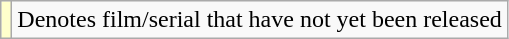<table class="wikitable">
<tr>
<td style="background:#ffc;"></td>
<td>Denotes film/serial that have not yet been released</td>
</tr>
</table>
